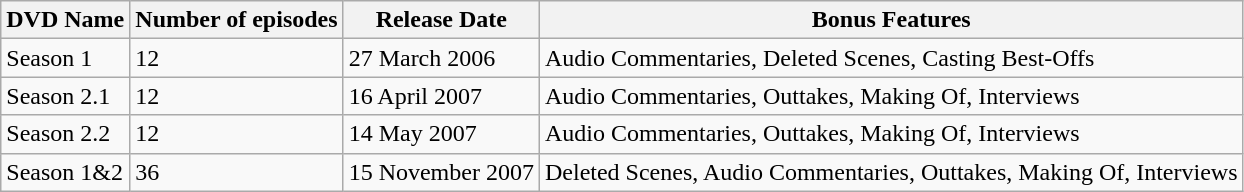<table class="wikitable">
<tr>
<th>DVD Name</th>
<th>Number of episodes</th>
<th>Release Date</th>
<th>Bonus Features</th>
</tr>
<tr>
<td>Season 1</td>
<td>12</td>
<td>27 March 2006</td>
<td>Audio Commentaries, Deleted Scenes, Casting Best-Offs</td>
</tr>
<tr>
<td>Season 2.1</td>
<td>12</td>
<td>16 April 2007</td>
<td>Audio Commentaries, Outtakes, Making Of, Interviews</td>
</tr>
<tr>
<td>Season 2.2</td>
<td>12</td>
<td>14 May 2007</td>
<td>Audio Commentaries, Outtakes, Making Of, Interviews</td>
</tr>
<tr>
<td>Season 1&2</td>
<td>36</td>
<td>15 November 2007</td>
<td>Deleted Scenes, Audio Commentaries, Outtakes, Making Of, Interviews</td>
</tr>
</table>
